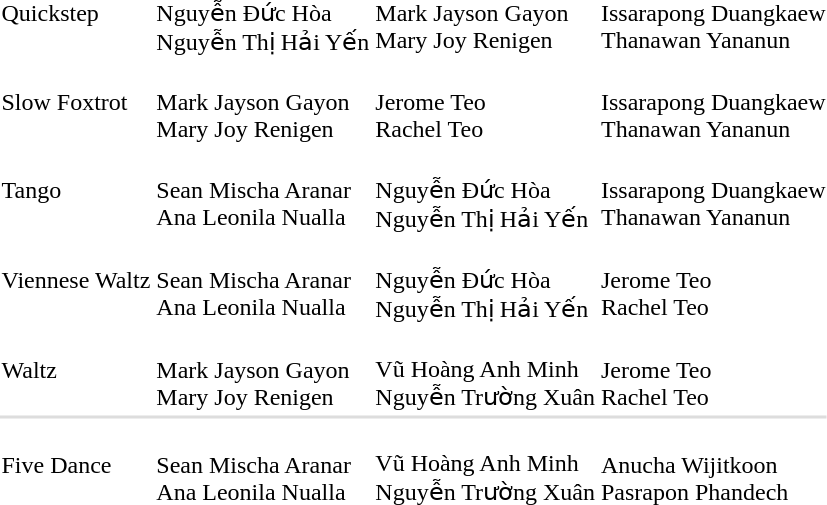<table>
<tr>
<td>Quickstep</td>
<td><br>Nguyễn Đức Hòa<br>Nguyễn Thị Hải Yến</td>
<td><br>Mark Jayson Gayon<br>Mary Joy Renigen</td>
<td><br>Issarapong Duangkaew<br>Thanawan Yananun</td>
</tr>
<tr>
<td>Slow Foxtrot</td>
<td><br>Mark Jayson Gayon<br>Mary Joy Renigen</td>
<td><br>Jerome Teo<br>Rachel Teo</td>
<td><br>Issarapong Duangkaew<br>Thanawan Yananun</td>
</tr>
<tr>
<td>Tango</td>
<td><br>Sean Mischa Aranar<br>Ana Leonila Nualla</td>
<td><br>Nguyễn Đức Hòa<br>Nguyễn Thị Hải Yến</td>
<td><br>Issarapong Duangkaew<br>Thanawan Yananun</td>
</tr>
<tr>
<td>Viennese Waltz</td>
<td><br>Sean Mischa Aranar<br>Ana Leonila Nualla</td>
<td><br>Nguyễn Đức Hòa<br>Nguyễn Thị Hải Yến</td>
<td><br>Jerome Teo<br>Rachel Teo</td>
</tr>
<tr>
<td>Waltz</td>
<td><br>Mark Jayson Gayon<br>Mary Joy Renigen</td>
<td><br>Vũ Hoàng Anh Minh<br>Nguyễn Trường Xuân</td>
<td><br>Jerome Teo<br>Rachel Teo</td>
</tr>
<tr style="background:#dddddd;">
<td colspan=7></td>
</tr>
<tr>
<td>Five Dance</td>
<td><br>Sean Mischa Aranar<br>Ana Leonila Nualla</td>
<td><br>Vũ Hoàng Anh Minh<br>Nguyễn Trường Xuân</td>
<td><br>Anucha Wijitkoon<br>Pasrapon Phandech</td>
</tr>
</table>
